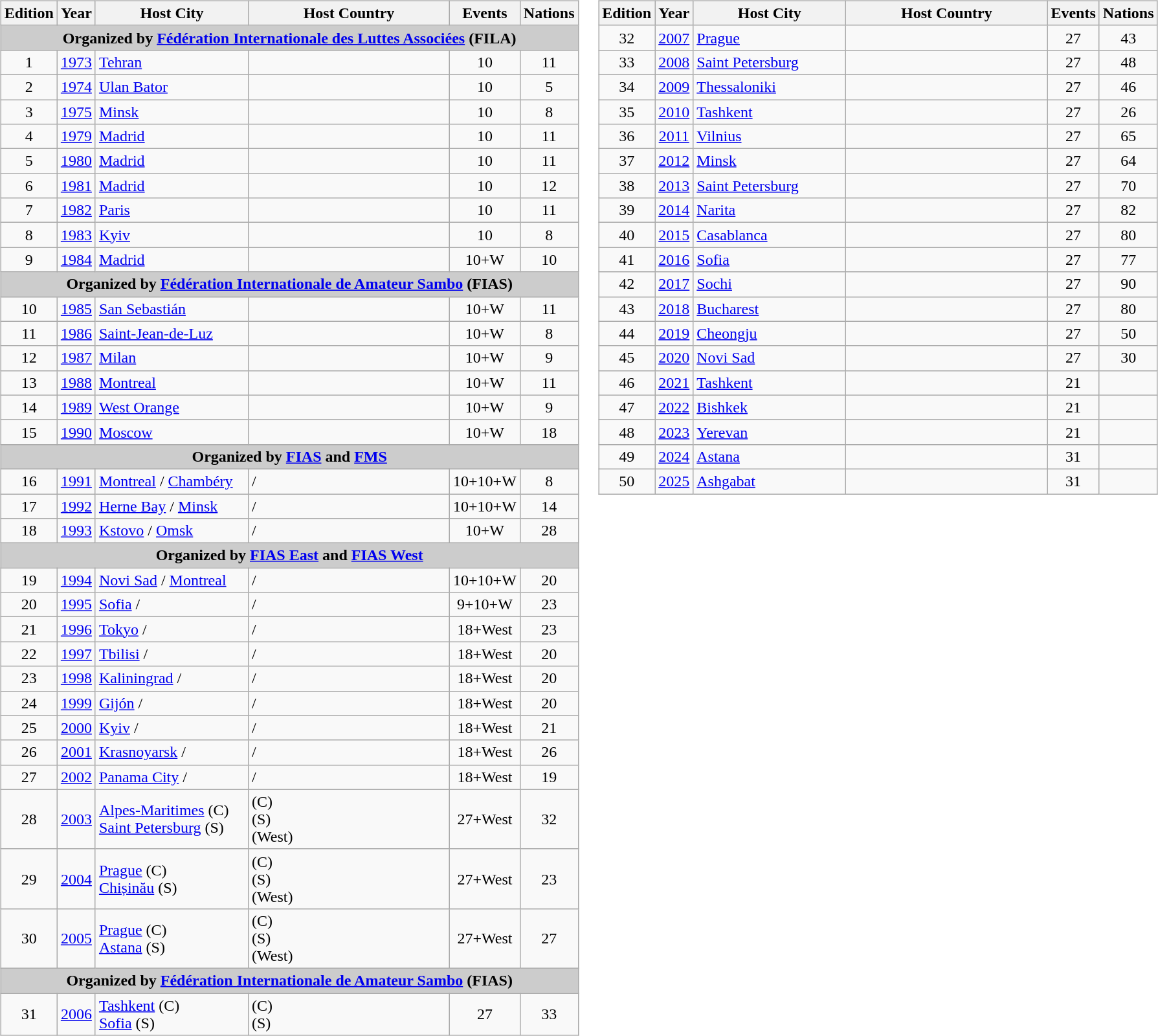<table>
<tr>
<td><br><table class="wikitable" style="font-size:100%">
<tr>
<th width=30>Edition</th>
<th width=30>Year</th>
<th width=150>Host City</th>
<th width=200>Host Country</th>
<th width=30>Events</th>
<th width=30>Nations</th>
</tr>
<tr>
<td colspan="6" bgcolor="#cccccc"align=center><strong>Organized by <a href='#'>Fédération Internationale des Luttes Associées</a> (FILA)</strong></td>
</tr>
<tr>
<td align=center>1</td>
<td align=center><a href='#'>1973</a></td>
<td><a href='#'>Tehran</a></td>
<td></td>
<td align=center>10</td>
<td align=center>11</td>
</tr>
<tr>
<td align=center>2</td>
<td align=center><a href='#'>1974</a></td>
<td><a href='#'>Ulan Bator</a></td>
<td></td>
<td align=center>10</td>
<td align=center>5</td>
</tr>
<tr>
<td align=center>3</td>
<td align=center><a href='#'>1975</a></td>
<td><a href='#'>Minsk</a></td>
<td></td>
<td align=center>10</td>
<td align=center>8</td>
</tr>
<tr>
<td align=center>4</td>
<td align=center><a href='#'>1979</a></td>
<td><a href='#'>Madrid</a></td>
<td></td>
<td align=center>10</td>
<td align=center>11</td>
</tr>
<tr>
<td align=center>5</td>
<td align=center><a href='#'>1980</a></td>
<td><a href='#'>Madrid</a></td>
<td></td>
<td align=center>10</td>
<td align=center>11</td>
</tr>
<tr>
<td align=center>6</td>
<td align=center><a href='#'>1981</a></td>
<td><a href='#'>Madrid</a></td>
<td></td>
<td align=center>10</td>
<td align=center>12</td>
</tr>
<tr>
<td align=center>7</td>
<td align=center><a href='#'>1982</a></td>
<td><a href='#'>Paris</a></td>
<td></td>
<td align=center>10</td>
<td align=center>11</td>
</tr>
<tr>
<td align=center>8</td>
<td align=center><a href='#'>1983</a></td>
<td><a href='#'>Kyiv</a></td>
<td></td>
<td align=center>10</td>
<td align=center>8</td>
</tr>
<tr>
<td align=center>9</td>
<td align=center><a href='#'>1984</a></td>
<td><a href='#'>Madrid</a></td>
<td></td>
<td align=center>10+W</td>
<td align=center>10</td>
</tr>
<tr>
<td colspan="6" bgcolor="#cccccc"align=center><strong>Organized by <a href='#'>Fédération Internationale de Amateur Sambo</a> (FIAS)</strong></td>
</tr>
<tr>
<td align=center>10</td>
<td align=center><a href='#'>1985</a></td>
<td><a href='#'>San Sebastián</a></td>
<td></td>
<td align=center>10+W</td>
<td align=center>11</td>
</tr>
<tr>
<td align=center>11</td>
<td align=center><a href='#'>1986</a></td>
<td><a href='#'>Saint-Jean-de-Luz</a></td>
<td></td>
<td align=center>10+W</td>
<td align=center>8</td>
</tr>
<tr>
<td align=center>12</td>
<td align=center><a href='#'>1987</a></td>
<td><a href='#'>Milan</a></td>
<td></td>
<td align=center>10+W</td>
<td align=center>9</td>
</tr>
<tr>
<td align=center>13</td>
<td align=center><a href='#'>1988</a></td>
<td><a href='#'>Montreal</a></td>
<td></td>
<td align=center>10+W</td>
<td align=center>11</td>
</tr>
<tr>
<td align=center>14</td>
<td align=center><a href='#'>1989</a></td>
<td><a href='#'>West Orange</a></td>
<td></td>
<td align=center>10+W</td>
<td align=center>9</td>
</tr>
<tr>
<td align=center>15</td>
<td align=center><a href='#'>1990</a></td>
<td><a href='#'>Moscow</a></td>
<td></td>
<td align=center>10+W</td>
<td align=center>18</td>
</tr>
<tr>
<td colspan="6" bgcolor="#cccccc"align=center><strong>Organized by <a href='#'>FIAS</a> and <a href='#'>FMS</a></strong></td>
</tr>
<tr>
<td align=center>16</td>
<td align=center><a href='#'>1991</a></td>
<td><a href='#'>Montreal</a> / <a href='#'>Chambéry</a></td>
<td> / </td>
<td align=center>10+10+W</td>
<td align=center>8</td>
</tr>
<tr>
<td align=center>17</td>
<td align=center><a href='#'>1992</a></td>
<td><a href='#'>Herne Bay</a> / <a href='#'>Minsk</a></td>
<td> / </td>
<td align=center>10+10+W</td>
<td align=center>14</td>
</tr>
<tr>
<td align=center>18</td>
<td align=center><a href='#'>1993</a></td>
<td><a href='#'>Kstovo</a> / <a href='#'>Omsk</a></td>
<td> / </td>
<td align=center>10+W</td>
<td align=center>28</td>
</tr>
<tr>
<td colspan="6" bgcolor="#cccccc"align=center><strong>Organized by <a href='#'>FIAS East</a> and <a href='#'>FIAS West</a></strong></td>
</tr>
<tr>
<td align=center>19</td>
<td align=center><a href='#'>1994</a></td>
<td><a href='#'>Novi Sad</a> / <a href='#'>Montreal</a></td>
<td> / </td>
<td align=center>10+10+W</td>
<td align=center>20</td>
</tr>
<tr>
<td align=center>20</td>
<td align=center><a href='#'>1995</a></td>
<td><a href='#'>Sofia</a> /</td>
<td> /</td>
<td align=center>9+10+W</td>
<td align=center>23</td>
</tr>
<tr>
<td align=center>21</td>
<td align=center><a href='#'>1996</a></td>
<td><a href='#'>Tokyo</a> /</td>
<td> /</td>
<td align=center>18+West</td>
<td align=center>23</td>
</tr>
<tr>
<td align=center>22</td>
<td align=center><a href='#'>1997</a></td>
<td><a href='#'>Tbilisi</a> /</td>
<td> /</td>
<td align=center>18+West</td>
<td align=center>20</td>
</tr>
<tr>
<td align=center>23</td>
<td align=center><a href='#'>1998</a></td>
<td><a href='#'>Kaliningrad</a> /</td>
<td> /</td>
<td align=center>18+West</td>
<td align=center>20</td>
</tr>
<tr>
<td align=center>24</td>
<td align=center><a href='#'>1999</a></td>
<td><a href='#'>Gijón</a> /</td>
<td> /</td>
<td align=center>18+West</td>
<td align=center>20</td>
</tr>
<tr>
<td align=center>25</td>
<td align=center><a href='#'>2000</a></td>
<td><a href='#'>Kyiv</a> /</td>
<td> /</td>
<td align=center>18+West</td>
<td align=center>21</td>
</tr>
<tr>
<td align=center>26</td>
<td align=center><a href='#'>2001</a></td>
<td><a href='#'>Krasnoyarsk</a> /</td>
<td> /</td>
<td align=center>18+West</td>
<td align=center>26</td>
</tr>
<tr>
<td align=center>27</td>
<td align=center><a href='#'>2002</a></td>
<td><a href='#'>Panama City</a> /</td>
<td> /</td>
<td align=center>18+West</td>
<td align=center>19</td>
</tr>
<tr>
<td align=center>28</td>
<td align=center><a href='#'>2003</a></td>
<td><a href='#'>Alpes-Maritimes</a> (C)  <br> <a href='#'>Saint Petersburg</a> (S) <br></td>
<td> (C) <br>  (S) <br>  (West)</td>
<td align=center>27+West</td>
<td align=center>32</td>
</tr>
<tr>
<td align=center>29</td>
<td align=center><a href='#'>2004</a></td>
<td><a href='#'>Prague</a> (C) <br> <a href='#'>Chișinău</a> (S) <br></td>
<td> (C) <br>  (S) <br>  (West)</td>
<td align=center>27+West</td>
<td align=center>23</td>
</tr>
<tr>
<td align=center>30</td>
<td align=center><a href='#'>2005</a></td>
<td><a href='#'>Prague</a> (C) <br> <a href='#'>Astana</a> (S) <br></td>
<td> (C) <br>  (S) <br>  (West)</td>
<td align=center>27+West</td>
<td align=center>27</td>
</tr>
<tr>
<td colspan="6" bgcolor="#cccccc"align=center><strong>Organized by <a href='#'>Fédération Internationale de Amateur Sambo</a> (FIAS)</strong></td>
</tr>
<tr>
<td align=center>31</td>
<td align=center><a href='#'>2006</a></td>
<td><a href='#'>Tashkent</a> (C)  <br> <a href='#'>Sofia</a> (S)</td>
<td> (C)  <br>  (S)</td>
<td align=center>27</td>
<td align=center>33</td>
</tr>
</table>
</td>
<td valign=top><br><table class="wikitable" style="font-size:100%">
<tr>
<th width=30>Edition</th>
<th width=30>Year</th>
<th width=150>Host City</th>
<th width=200>Host Country</th>
<th width=30>Events</th>
<th width=30>Nations</th>
</tr>
<tr>
<td align=center>32</td>
<td align=center><a href='#'>2007</a></td>
<td><a href='#'>Prague</a></td>
<td></td>
<td align=center>27</td>
<td align=center>43</td>
</tr>
<tr>
<td align=center>33</td>
<td align=center><a href='#'>2008</a></td>
<td><a href='#'>Saint Petersburg</a></td>
<td></td>
<td align=center>27</td>
<td align=center>48</td>
</tr>
<tr>
<td align=center>34</td>
<td align=center><a href='#'>2009</a></td>
<td><a href='#'>Thessaloniki</a></td>
<td></td>
<td align=center>27</td>
<td align=center>46</td>
</tr>
<tr>
<td align=center>35</td>
<td align=center><a href='#'>2010</a></td>
<td><a href='#'>Tashkent</a></td>
<td></td>
<td align=center>27</td>
<td align=center>26</td>
</tr>
<tr>
<td align=center>36</td>
<td align=center><a href='#'>2011</a></td>
<td><a href='#'>Vilnius</a></td>
<td></td>
<td align=center>27</td>
<td align=center>65</td>
</tr>
<tr>
<td align=center>37</td>
<td align=center><a href='#'>2012</a></td>
<td><a href='#'>Minsk</a></td>
<td></td>
<td align=center>27</td>
<td align=center>64</td>
</tr>
<tr>
<td align=center>38</td>
<td align=center><a href='#'>2013</a></td>
<td><a href='#'>Saint Petersburg</a></td>
<td></td>
<td align=center>27</td>
<td align=center>70</td>
</tr>
<tr>
<td align=center>39</td>
<td align=center><a href='#'>2014</a></td>
<td><a href='#'>Narita</a></td>
<td></td>
<td align=center>27</td>
<td align=center>82</td>
</tr>
<tr>
<td align=center>40</td>
<td align=center><a href='#'>2015</a></td>
<td><a href='#'>Casablanca</a></td>
<td></td>
<td align=center>27</td>
<td align=center>80</td>
</tr>
<tr>
<td align=center>41</td>
<td align=center><a href='#'>2016</a></td>
<td><a href='#'>Sofia</a></td>
<td></td>
<td align=center>27</td>
<td align=center>77</td>
</tr>
<tr>
<td align=center>42</td>
<td align=center><a href='#'>2017</a></td>
<td><a href='#'>Sochi</a></td>
<td></td>
<td align=center>27</td>
<td align=center>90</td>
</tr>
<tr>
<td align=center>43</td>
<td align=center><a href='#'>2018</a></td>
<td><a href='#'>Bucharest</a></td>
<td></td>
<td align=center>27</td>
<td align=center>80</td>
</tr>
<tr>
<td align=center>44</td>
<td align=center><a href='#'>2019</a></td>
<td><a href='#'>Cheongju</a></td>
<td></td>
<td align=center>27</td>
<td align=center>50</td>
</tr>
<tr>
<td align=center>45</td>
<td align=center><a href='#'>2020</a></td>
<td><a href='#'>Novi Sad</a></td>
<td></td>
<td align=center>27</td>
<td align=center>30</td>
</tr>
<tr>
<td align=center>46</td>
<td align=center><a href='#'>2021</a></td>
<td><a href='#'>Tashkent</a></td>
<td></td>
<td align=center>21</td>
<td align=center></td>
</tr>
<tr>
<td align=center>47</td>
<td align=center><a href='#'>2022</a></td>
<td><a href='#'>Bishkek</a></td>
<td></td>
<td align=center>21</td>
<td align=center></td>
</tr>
<tr>
<td align=center>48</td>
<td align=center><a href='#'>2023</a></td>
<td><a href='#'>Yerevan</a></td>
<td></td>
<td align=center>21</td>
<td align=center></td>
</tr>
<tr>
<td align=center>49</td>
<td align=center><a href='#'>2024</a></td>
<td><a href='#'>Astana</a></td>
<td></td>
<td align=center>31</td>
<td align=center></td>
</tr>
<tr>
<td align=center>50</td>
<td align=center><a href='#'>2025</a></td>
<td><a href='#'>Ashgabat</a></td>
<td></td>
<td align=center>31</td>
<td align=center></td>
</tr>
</table>
</td>
</tr>
</table>
